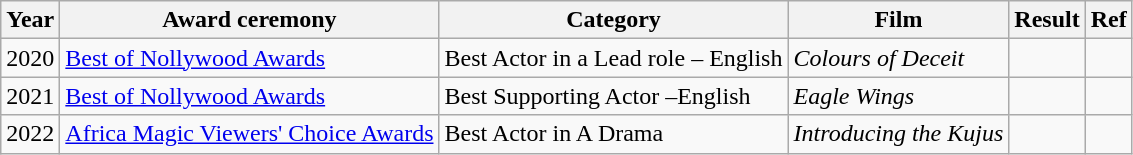<table class="wikitable">
<tr>
<th>Year</th>
<th>Award ceremony</th>
<th>Category</th>
<th>Film</th>
<th>Result</th>
<th>Ref</th>
</tr>
<tr>
<td>2020</td>
<td><a href='#'>Best of Nollywood Awards</a></td>
<td>Best Actor in a Lead role – English</td>
<td><em>Colours of Deceit</em></td>
<td></td>
<td></td>
</tr>
<tr>
<td>2021</td>
<td><a href='#'>Best of Nollywood Awards</a></td>
<td>Best Supporting Actor –English</td>
<td><em>Eagle Wings</em></td>
<td></td>
<td></td>
</tr>
<tr>
<td>2022</td>
<td><a href='#'>Africa Magic Viewers' Choice Awards</a></td>
<td>Best Actor in A Drama</td>
<td><em>Introducing the Kujus</em></td>
<td></td>
<td></td>
</tr>
</table>
